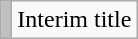<table class="wikitable">
<tr>
<td style="background-color:#C0C0C0"></td>
<td>Interim title</td>
</tr>
</table>
